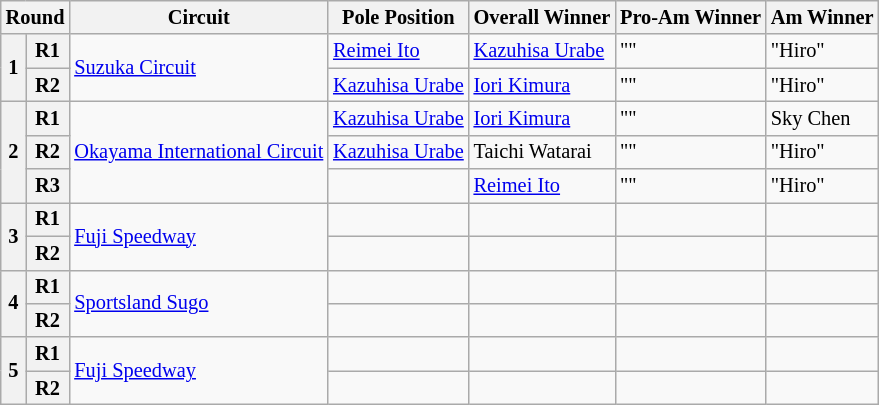<table class="wikitable" style="font-size:85%;">
<tr>
<th colspan="2">Round</th>
<th>Circuit</th>
<th>Pole Position</th>
<th>Overall Winner</th>
<th>Pro-Am Winner</th>
<th>Am Winner</th>
</tr>
<tr>
<th rowspan="2">1</th>
<th>R1</th>
<td rowspan="2"> <a href='#'>Suzuka Circuit</a></td>
<td> <a href='#'>Reimei Ito</a></td>
<td> <a href='#'>Kazuhisa Urabe</a></td>
<td> ""</td>
<td> "Hiro"</td>
</tr>
<tr>
<th>R2</th>
<td> <a href='#'>Kazuhisa Urabe</a></td>
<td> <a href='#'>Iori Kimura</a></td>
<td> ""</td>
<td> "Hiro"</td>
</tr>
<tr>
<th rowspan="3">2</th>
<th>R1</th>
<td rowspan="3"> <a href='#'>Okayama International Circuit</a></td>
<td> <a href='#'>Kazuhisa Urabe</a></td>
<td> <a href='#'>Iori Kimura</a></td>
<td> ""</td>
<td> Sky Chen</td>
</tr>
<tr>
<th>R2</th>
<td> <a href='#'>Kazuhisa Urabe</a></td>
<td> Taichi Watarai</td>
<td> ""</td>
<td> "Hiro"</td>
</tr>
<tr>
<th>R3</th>
<td></td>
<td> <a href='#'>Reimei Ito</a></td>
<td> ""</td>
<td> "Hiro"</td>
</tr>
<tr>
<th rowspan="2">3</th>
<th>R1</th>
<td rowspan="2"> <a href='#'>Fuji Speedway</a></td>
<td></td>
<td></td>
<td></td>
<td></td>
</tr>
<tr>
<th>R2</th>
<td></td>
<td></td>
<td></td>
<td></td>
</tr>
<tr>
<th rowspan="2">4</th>
<th>R1</th>
<td rowspan="2"> <a href='#'>Sportsland Sugo</a></td>
<td></td>
<td></td>
<td></td>
<td></td>
</tr>
<tr>
<th>R2</th>
<td></td>
<td></td>
<td></td>
<td></td>
</tr>
<tr>
<th rowspan="2">5</th>
<th>R1</th>
<td rowspan="2"> <a href='#'>Fuji Speedway</a></td>
<td></td>
<td></td>
<td></td>
<td></td>
</tr>
<tr>
<th>R2</th>
<td></td>
<td></td>
<td></td>
<td></td>
</tr>
</table>
